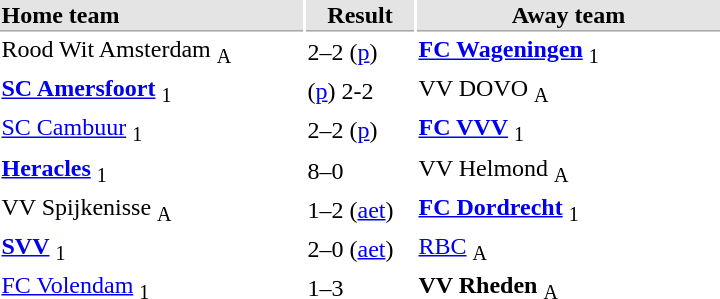<table style="float:right;">
<tr bgcolor="#E4E4E4">
<th style="border-bottom:1px solid #AAAAAA" width="200" align="left">Home team</th>
<th style="border-bottom:1px solid #AAAAAA" width="70" align="center">Result</th>
<th style="border-bottom:1px solid #AAAAAA" width="200">Away team</th>
</tr>
<tr>
<td>Rood Wit Amsterdam <sub>A</sub></td>
<td>2–2 (<a href='#'>p</a>)</td>
<td><strong><a href='#'>FC Wageningen</a></strong> <sub>1</sub></td>
</tr>
<tr>
<td><strong><a href='#'>SC Amersfoort</a></strong> <sub>1</sub></td>
<td>(<a href='#'>p</a>) 2-2</td>
<td>VV DOVO <sub>A</sub></td>
</tr>
<tr>
<td><a href='#'>SC Cambuur</a> <sub>1</sub></td>
<td>2–2 (<a href='#'>p</a>)</td>
<td><strong><a href='#'>FC VVV</a></strong> <sub>1</sub></td>
</tr>
<tr>
<td><strong><a href='#'>Heracles</a></strong> <sub>1</sub></td>
<td>8–0</td>
<td>VV Helmond <sub>A</sub></td>
</tr>
<tr>
<td>VV Spijkenisse <sub>A</sub></td>
<td>1–2 (<a href='#'>aet</a>)</td>
<td><strong><a href='#'>FC Dordrecht</a></strong> <sub>1</sub></td>
</tr>
<tr>
<td><strong><a href='#'>SVV</a></strong> <sub>1</sub></td>
<td>2–0 (<a href='#'>aet</a>)</td>
<td><a href='#'>RBC</a> <sub>A</sub></td>
</tr>
<tr>
<td><a href='#'>FC Volendam</a> <sub>1</sub></td>
<td>1–3</td>
<td><strong>VV Rheden</strong> <sub>A</sub></td>
</tr>
</table>
